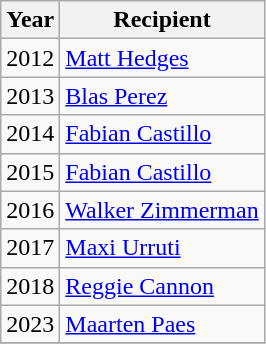<table class="wikitable">
<tr>
<th>Year</th>
<th>Recipient</th>
</tr>
<tr>
<td>2012</td>
<td> <a href='#'>Matt Hedges</a></td>
</tr>
<tr>
<td>2013</td>
<td> <a href='#'>Blas Perez</a></td>
</tr>
<tr>
<td>2014</td>
<td> <a href='#'>Fabian Castillo</a></td>
</tr>
<tr>
<td>2015</td>
<td> <a href='#'>Fabian Castillo</a></td>
</tr>
<tr>
<td>2016</td>
<td> <a href='#'>Walker Zimmerman</a></td>
</tr>
<tr>
<td>2017</td>
<td> <a href='#'>Maxi Urruti</a></td>
</tr>
<tr>
<td>2018</td>
<td> <a href='#'>Reggie Cannon</a></td>
</tr>
<tr>
<td>2023</td>
<td> <a href='#'>Maarten Paes</a></td>
</tr>
<tr>
</tr>
</table>
